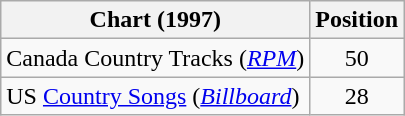<table class="wikitable sortable">
<tr>
<th scope="col">Chart (1997)</th>
<th scope="col">Position</th>
</tr>
<tr>
<td>Canada Country Tracks (<em><a href='#'>RPM</a></em>)</td>
<td align="center">50</td>
</tr>
<tr>
<td>US <a href='#'>Country Songs</a> (<em><a href='#'>Billboard</a></em>)</td>
<td align="center">28</td>
</tr>
</table>
